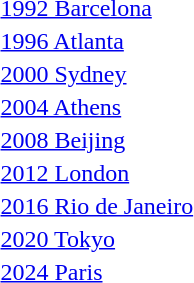<table>
<tr valign="top">
<td rowspan=2><a href='#'>1992 Barcelona</a><br></td>
<td rowspan=2></td>
<td rowspan=2></td>
<td></td>
</tr>
<tr>
<td></td>
</tr>
<tr valign="top">
<td rowspan=2><a href='#'>1996 Atlanta</a><br></td>
<td rowspan=2></td>
<td rowspan=2></td>
<td></td>
</tr>
<tr>
<td></td>
</tr>
<tr valign="top">
<td rowspan=2><a href='#'>2000 Sydney</a><br></td>
<td rowspan=2></td>
<td rowspan=2></td>
<td></td>
</tr>
<tr>
<td></td>
</tr>
<tr valign="top">
<td rowspan=2><a href='#'>2004 Athens</a><br></td>
<td rowspan=2></td>
<td rowspan=2></td>
<td></td>
</tr>
<tr>
<td></td>
</tr>
<tr valign="top">
<td rowspan=2><a href='#'>2008 Beijing</a><br></td>
<td rowspan=2></td>
<td rowspan=2></td>
<td></td>
</tr>
<tr>
<td></td>
</tr>
<tr valign="top">
<td rowspan=2><a href='#'>2012 London</a><br></td>
<td rowspan=2></td>
<td rowspan=2></td>
<td></td>
</tr>
<tr>
<td></td>
</tr>
<tr valign="top">
<td rowspan=2><a href='#'>2016 Rio de Janeiro</a><br></td>
<td rowspan=2></td>
<td rowspan=2></td>
<td></td>
</tr>
<tr>
<td></td>
</tr>
<tr valign="top">
<td rowspan=2><a href='#'>2020 Tokyo</a><br></td>
<td rowspan=2></td>
<td rowspan=2></td>
<td></td>
</tr>
<tr>
<td></td>
</tr>
<tr valign="top">
<td rowspan=2><a href='#'>2024 Paris</a><br></td>
<td rowspan=2></td>
<td rowspan=2></td>
<td></td>
</tr>
<tr>
<td></td>
</tr>
<tr>
</tr>
</table>
